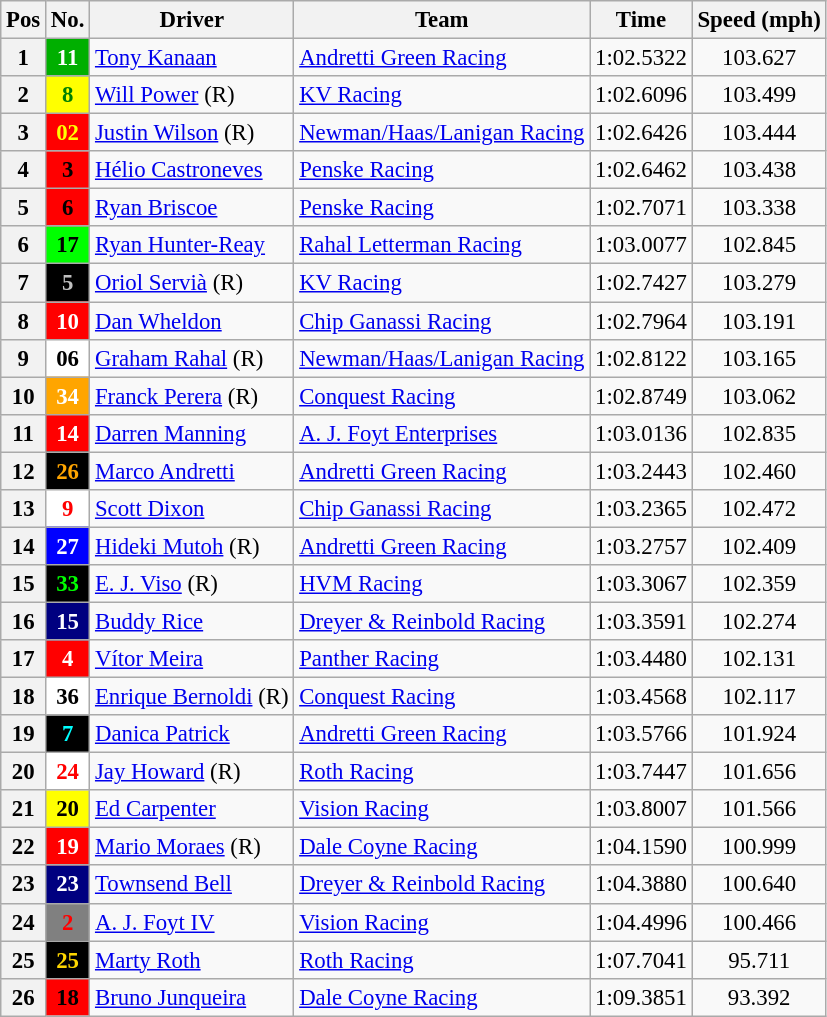<table class="wikitable" style="font-size:95%;">
<tr>
<th>Pos</th>
<th>No.</th>
<th>Driver</th>
<th>Team</th>
<th>Time</th>
<th>Speed (mph)</th>
</tr>
<tr>
<th>1</th>
<td style="color:white; background:#00af00; text-align:center;"><strong>11</strong></td>
<td> <a href='#'>Tony Kanaan</a></td>
<td><a href='#'>Andretti Green Racing</a></td>
<td align=center>1:02.5322</td>
<td align=center>103.627</td>
</tr>
<tr>
<th>2</th>
<td style="color:green; background:yellow; text-align:center;"><strong>8</strong></td>
<td> <a href='#'>Will Power</a> (R)</td>
<td><a href='#'>KV Racing</a></td>
<td align=center>1:02.6096</td>
<td align=center>103.499</td>
</tr>
<tr>
<th>3</th>
<td style="color:yellow; background:red; text-align:center;"><strong>02</strong></td>
<td> <a href='#'>Justin Wilson</a> (R)</td>
<td><a href='#'>Newman/Haas/Lanigan Racing</a></td>
<td align=center>1:02.6426</td>
<td align=center>103.444</td>
</tr>
<tr>
<th>4</th>
<td style="color:black; background:#f00; text-align:center;"><strong>3</strong></td>
<td> <a href='#'>Hélio Castroneves</a></td>
<td><a href='#'>Penske Racing</a></td>
<td align=center>1:02.6462</td>
<td align=center>103.438</td>
</tr>
<tr>
<th>5</th>
<td style="color:black; background:#f00; text-align:center;"><strong>6</strong></td>
<td> <a href='#'>Ryan Briscoe</a></td>
<td><a href='#'>Penske Racing</a></td>
<td align=center>1:02.7071</td>
<td align=center>103.338</td>
</tr>
<tr>
<th>6</th>
<td style="color:Black; background:#0f0; text-align:center;"><strong>17</strong></td>
<td> <a href='#'>Ryan Hunter-Reay</a></td>
<td><a href='#'>Rahal Letterman Racing</a></td>
<td align=center>1:03.0077</td>
<td align=center>102.845</td>
</tr>
<tr>
<th>7</th>
<td style="color:silver; background:black; text-align:center;"><strong>5</strong></td>
<td> <a href='#'>Oriol Servià</a> (R)</td>
<td><a href='#'>KV Racing</a></td>
<td align=center>1:02.7427</td>
<td align=center>103.279</td>
</tr>
<tr>
<th>8</th>
<td style="color:white; background:red; text-align:center;"><strong>10</strong></td>
<td> <a href='#'>Dan Wheldon</a></td>
<td><a href='#'>Chip Ganassi Racing</a></td>
<td align=center>1:02.7964</td>
<td align=center>103.191</td>
</tr>
<tr>
<th>9</th>
<td style="color:black; background:white; text-align:center;"><strong>06</strong></td>
<td> <a href='#'>Graham Rahal</a> (R)</td>
<td><a href='#'>Newman/Haas/Lanigan Racing</a></td>
<td align=center>1:02.8122</td>
<td align=center>103.165</td>
</tr>
<tr>
<th>10</th>
<td style="color:white; background:orange; text-align:center;"><strong>34</strong></td>
<td> <a href='#'>Franck Perera</a> (R)</td>
<td><a href='#'>Conquest Racing</a></td>
<td align=center>1:02.8749</td>
<td align=center>103.062</td>
</tr>
<tr>
<th>11</th>
<td style="color:white; background:#f00; text-align:center;"><strong>14</strong></td>
<td> <a href='#'>Darren Manning</a></td>
<td><a href='#'>A. J. Foyt Enterprises</a></td>
<td align=center>1:03.0136</td>
<td align=center>102.835</td>
</tr>
<tr>
<th>12</th>
<td style="color:orange; background:black; text-align:center;"><strong>26</strong></td>
<td> <a href='#'>Marco Andretti</a></td>
<td><a href='#'>Andretti Green Racing</a></td>
<td align=center>1:03.2443</td>
<td align=center>102.460</td>
</tr>
<tr>
<th>13</th>
<td style="color:red; background:white; text-align:center;"><strong>9</strong></td>
<td> <a href='#'>Scott Dixon</a></td>
<td><a href='#'>Chip Ganassi Racing</a></td>
<td align=center>1:03.2365</td>
<td align=center>102.472</td>
</tr>
<tr>
<th>14</th>
<td style="color:white; background:blue; text-align:center;"><strong>27</strong></td>
<td> <a href='#'>Hideki Mutoh</a> (R)</td>
<td><a href='#'>Andretti Green Racing</a></td>
<td align=center>1:03.2757</td>
<td align=center>102.409</td>
</tr>
<tr>
<th>15</th>
<td style="color:lime; background:black; text-align:center;"><strong>33</strong></td>
<td> <a href='#'>E. J. Viso</a> (R)</td>
<td><a href='#'>HVM Racing</a></td>
<td align=center>1:03.3067</td>
<td align=center>102.359</td>
</tr>
<tr>
<th>16</th>
<td style="color:white; background:navy; text-align:center;"><strong>15</strong></td>
<td> <a href='#'>Buddy Rice</a></td>
<td><a href='#'>Dreyer & Reinbold Racing</a></td>
<td align=center>1:03.3591</td>
<td align=center>102.274</td>
</tr>
<tr>
<th>17</th>
<td style="color:white; background:red; text-align:center;"><strong>4</strong></td>
<td> <a href='#'>Vítor Meira</a></td>
<td><a href='#'>Panther Racing</a></td>
<td align=center>1:03.4480</td>
<td align=center>102.131</td>
</tr>
<tr>
<th>18</th>
<td style="color:black; background:white; text-align:center;"><strong>36</strong></td>
<td> <a href='#'>Enrique Bernoldi</a> (R)</td>
<td><a href='#'>Conquest Racing</a></td>
<td align=center>1:03.4568</td>
<td align=center>102.117</td>
</tr>
<tr>
<th>19</th>
<td style="color:aqua; background:black; text-align:center;"><strong>7</strong></td>
<td> <a href='#'>Danica Patrick</a></td>
<td><a href='#'>Andretti Green Racing</a></td>
<td align=center>1:03.5766</td>
<td align=center>101.924</td>
</tr>
<tr>
<th>20</th>
<td style="color:red; background:white; text-align:center;"><strong>24</strong></td>
<td> <a href='#'>Jay Howard</a> (R)</td>
<td><a href='#'>Roth Racing</a></td>
<td align=center>1:03.7447</td>
<td align=center>101.656</td>
</tr>
<tr>
<th>21</th>
<td style="color:black; background:yellow; text-align:center;"><strong>20</strong></td>
<td> <a href='#'>Ed Carpenter</a></td>
<td><a href='#'>Vision Racing</a></td>
<td align=center>1:03.8007</td>
<td align=center>101.566</td>
</tr>
<tr>
<th>22</th>
<td style="color:white; background:red; text-align:center;"><strong>19</strong></td>
<td> <a href='#'>Mario Moraes</a> (R)</td>
<td><a href='#'>Dale Coyne Racing</a></td>
<td align=center>1:04.1590</td>
<td align=center>100.999</td>
</tr>
<tr>
<th>23</th>
<td style="color:white; background:navy; text-align:center;"><strong>23</strong></td>
<td> <a href='#'>Townsend Bell</a></td>
<td><a href='#'>Dreyer & Reinbold Racing</a></td>
<td align=center>1:04.3880</td>
<td align=center>100.640</td>
</tr>
<tr>
<th>24</th>
<td style="color:red; background:gray; text-align:center;"><strong>2</strong></td>
<td> <a href='#'>A. J. Foyt IV</a></td>
<td><a href='#'>Vision Racing</a></td>
<td align=center>1:04.4996</td>
<td align=center>100.466</td>
</tr>
<tr>
<th>25</th>
<td style="color:gold; background:black; text-align:center;"><strong>25</strong></td>
<td> <a href='#'>Marty Roth</a></td>
<td><a href='#'>Roth Racing</a></td>
<td align=center>1:07.7041</td>
<td align=center>95.711</td>
</tr>
<tr>
<th>26</th>
<td style="color:black; background:#f00; text-align:center;"><strong>18</strong></td>
<td> <a href='#'>Bruno Junqueira</a></td>
<td><a href='#'>Dale Coyne Racing</a></td>
<td align=center>1:09.3851</td>
<td align=center>93.392</td>
</tr>
</table>
